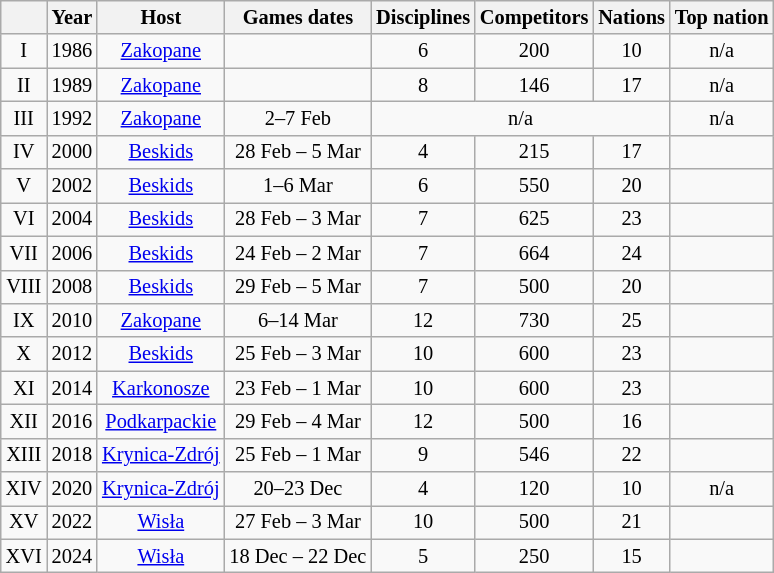<table class="sortable wikitable" style="font-size: 85%; text-align:center;">
<tr>
<th></th>
<th>Year</th>
<th>Host</th>
<th>Games dates</th>
<th>Disciplines</th>
<th>Competitors</th>
<th>Nations</th>
<th>Top nation</th>
</tr>
<tr>
<td>I</td>
<td>1986</td>
<td> <a href='#'>Zakopane</a></td>
<td></td>
<td>6</td>
<td>200</td>
<td>10</td>
<td>n/a</td>
</tr>
<tr>
<td>II</td>
<td>1989</td>
<td> <a href='#'>Zakopane</a></td>
<td></td>
<td>8</td>
<td>146</td>
<td>17</td>
<td>n/a</td>
</tr>
<tr>
<td>III</td>
<td>1992</td>
<td> <a href='#'>Zakopane</a></td>
<td>2–7 Feb</td>
<td colspan="3">n/a</td>
<td>n/a</td>
</tr>
<tr>
<td>IV</td>
<td>2000</td>
<td> <a href='#'>Beskids</a></td>
<td>28 Feb – 5 Mar</td>
<td>4</td>
<td>215</td>
<td>17</td>
<td></td>
</tr>
<tr>
<td>V</td>
<td>2002</td>
<td> <a href='#'>Beskids</a></td>
<td>1–6 Mar</td>
<td>6</td>
<td>550</td>
<td>20</td>
<td></td>
</tr>
<tr>
<td>VI</td>
<td>2004</td>
<td> <a href='#'>Beskids</a></td>
<td>28 Feb – 3 Mar</td>
<td>7</td>
<td>625</td>
<td>23</td>
<td></td>
</tr>
<tr>
<td>VII</td>
<td>2006</td>
<td> <a href='#'>Beskids</a></td>
<td>24 Feb – 2 Mar</td>
<td>7</td>
<td>664</td>
<td>24</td>
<td></td>
</tr>
<tr>
<td>VIII</td>
<td>2008</td>
<td> <a href='#'>Beskids</a></td>
<td>29 Feb – 5 Mar</td>
<td>7</td>
<td>500</td>
<td>20</td>
<td></td>
</tr>
<tr>
<td>IX</td>
<td>2010</td>
<td> <a href='#'>Zakopane</a></td>
<td>6–14 Mar</td>
<td>12</td>
<td>730</td>
<td>25</td>
<td></td>
</tr>
<tr>
<td>X</td>
<td>2012</td>
<td> <a href='#'>Beskids</a></td>
<td>25 Feb – 3 Mar</td>
<td>10</td>
<td>600</td>
<td>23</td>
<td></td>
</tr>
<tr>
<td>XI</td>
<td>2014</td>
<td> <a href='#'>Karkonosze</a></td>
<td>23 Feb – 1 Mar</td>
<td>10</td>
<td>600</td>
<td>23</td>
<td></td>
</tr>
<tr>
<td>XII</td>
<td>2016</td>
<td> <a href='#'>Podkarpackie</a></td>
<td>29 Feb – 4 Mar</td>
<td>12</td>
<td>500</td>
<td>16</td>
<td></td>
</tr>
<tr>
<td>XIII</td>
<td>2018</td>
<td> <a href='#'>Krynica-Zdrój</a></td>
<td>25 Feb – 1 Mar</td>
<td>9</td>
<td>546</td>
<td>22</td>
<td></td>
</tr>
<tr>
<td>XIV</td>
<td>2020</td>
<td> <a href='#'>Krynica-Zdrój</a></td>
<td>20–23 Dec</td>
<td>4</td>
<td>120</td>
<td>10</td>
<td>n/a</td>
</tr>
<tr>
<td>XV</td>
<td>2022</td>
<td> <a href='#'>Wisła</a></td>
<td>27 Feb – 3 Mar</td>
<td>10</td>
<td>500</td>
<td>21</td>
<td></td>
</tr>
<tr>
<td>XVI</td>
<td>2024</td>
<td> <a href='#'>Wisła</a></td>
<td>18 Dec – 22 Dec</td>
<td>5</td>
<td>250</td>
<td>15</td>
<td></td>
</tr>
</table>
